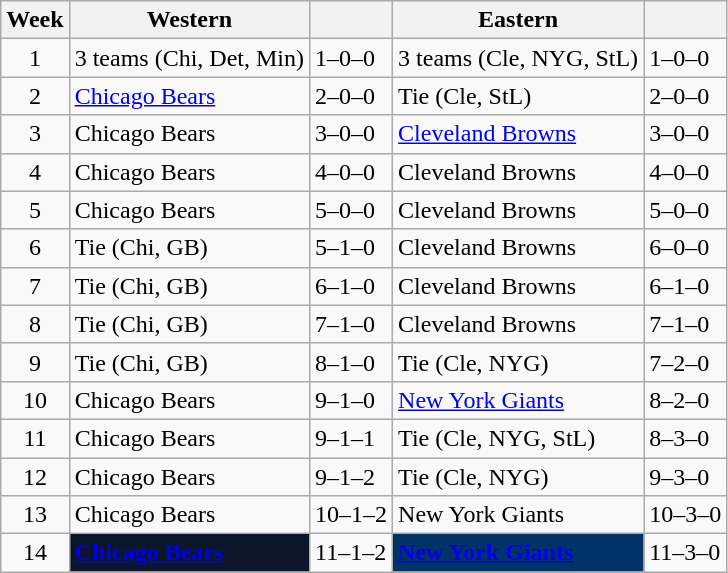<table class="wikitable">
<tr>
<th>Week</th>
<th>Western</th>
<th></th>
<th>Eastern</th>
<th></th>
</tr>
<tr>
<td align=center>1</td>
<td>3 teams (Chi, Det, Min)</td>
<td>1–0–0</td>
<td>3 teams (Cle, NYG, StL)</td>
<td>1–0–0</td>
</tr>
<tr>
<td align=center>2</td>
<td><a href='#'>Chicago Bears</a></td>
<td>2–0–0</td>
<td>Tie (Cle, StL)</td>
<td>2–0–0</td>
</tr>
<tr>
<td align=center>3</td>
<td>Chicago Bears</td>
<td>3–0–0</td>
<td><a href='#'>Cleveland Browns</a></td>
<td>3–0–0</td>
</tr>
<tr>
<td align=center>4</td>
<td>Chicago Bears</td>
<td>4–0–0</td>
<td>Cleveland Browns</td>
<td>4–0–0</td>
</tr>
<tr>
<td align=center>5</td>
<td>Chicago Bears</td>
<td>5–0–0</td>
<td>Cleveland Browns</td>
<td>5–0–0</td>
</tr>
<tr>
<td align=center>6</td>
<td>Tie (Chi, GB)</td>
<td>5–1–0</td>
<td>Cleveland Browns</td>
<td>6–0–0</td>
</tr>
<tr>
<td align=center>7</td>
<td>Tie (Chi, GB)</td>
<td>6–1–0</td>
<td>Cleveland Browns</td>
<td>6–1–0</td>
</tr>
<tr>
<td align=center>8</td>
<td>Tie (Chi, GB)</td>
<td>7–1–0</td>
<td>Cleveland Browns</td>
<td>7–1–0</td>
</tr>
<tr>
<td align=center>9</td>
<td>Tie (Chi, GB)</td>
<td>8–1–0</td>
<td>Tie (Cle, NYG)</td>
<td>7–2–0</td>
</tr>
<tr>
<td align=center>10</td>
<td>Chicago Bears</td>
<td>9–1–0</td>
<td><a href='#'>New York Giants</a></td>
<td>8–2–0</td>
</tr>
<tr>
<td align=center>11</td>
<td>Chicago Bears</td>
<td>9–1–1</td>
<td>Tie (Cle, NYG, StL)</td>
<td>8–3–0</td>
</tr>
<tr>
<td align=center>12</td>
<td>Chicago Bears</td>
<td>9–1–2</td>
<td>Tie (Cle, NYG)</td>
<td>9–3–0</td>
</tr>
<tr>
<td align=center>13</td>
<td>Chicago Bears</td>
<td>10–1–2</td>
<td>New York Giants</td>
<td>10–3–0</td>
</tr>
<tr>
<td align=center>14</td>
<td bgcolor="#0B162A"><strong><a href='#'><span>Chicago Bears</span></a></strong></td>
<td>11–1–2</td>
<td bgcolor="#013369"><strong><a href='#'><span>New York Giants</span></a></strong></td>
<td>11–3–0</td>
</tr>
</table>
